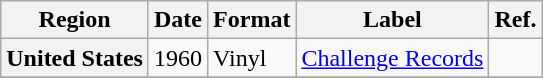<table class="wikitable plainrowheaders">
<tr>
<th scope="col">Region</th>
<th scope="col">Date</th>
<th scope="col">Format</th>
<th scope="col">Label</th>
<th scope="col">Ref.</th>
</tr>
<tr>
<th scope="row">United States</th>
<td>1960</td>
<td>Vinyl</td>
<td><a href='#'>Challenge Records</a></td>
<td></td>
</tr>
<tr>
</tr>
</table>
